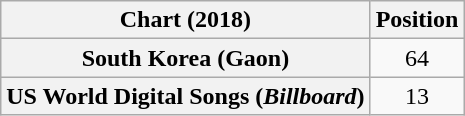<table class="wikitable sortable plainrowheaders" style="text-align:center">
<tr>
<th scope="col">Chart (2018)</th>
<th scope="col">Position</th>
</tr>
<tr>
<th scope="row">South Korea (Gaon)</th>
<td>64</td>
</tr>
<tr>
<th scope="row">US World Digital Songs (<em>Billboard</em>)</th>
<td>13</td>
</tr>
</table>
